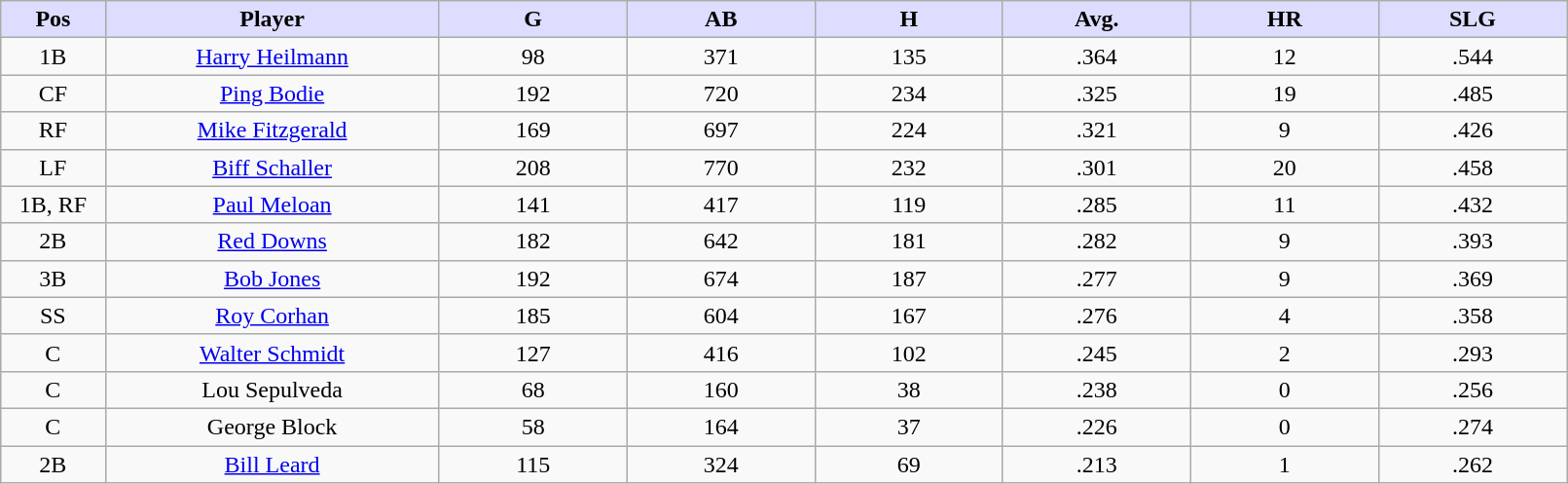<table class="wikitable sortable">
<tr>
<th style="background:#ddf; width:5%;">Pos</th>
<th style="background:#ddf; width:16%;">Player</th>
<th style="background:#ddf; width:9%;">G</th>
<th style="background:#ddf; width:9%;">AB</th>
<th style="background:#ddf; width:9%;">H</th>
<th style="background:#ddf; width:9%;">Avg.</th>
<th style="background:#ddf; width:9%;">HR</th>
<th style="background:#ddf; width:9%;">SLG</th>
</tr>
<tr style="text-align:center;">
<td>1B</td>
<td><a href='#'>Harry Heilmann</a></td>
<td>98</td>
<td>371</td>
<td>135</td>
<td>.364</td>
<td>12</td>
<td>.544</td>
</tr>
<tr style="text-align:center;">
<td>CF</td>
<td><a href='#'>Ping Bodie</a></td>
<td>192</td>
<td>720</td>
<td>234</td>
<td>.325</td>
<td>19</td>
<td>.485</td>
</tr>
<tr style="text-align:center;">
<td>RF</td>
<td><a href='#'>Mike Fitzgerald</a></td>
<td>169</td>
<td>697</td>
<td>224</td>
<td>.321</td>
<td>9</td>
<td>.426</td>
</tr>
<tr style="text-align:center;">
<td>LF</td>
<td><a href='#'>Biff Schaller</a></td>
<td>208</td>
<td>770</td>
<td>232</td>
<td>.301</td>
<td>20</td>
<td>.458</td>
</tr>
<tr style="text-align:center;">
<td>1B, RF</td>
<td><a href='#'>Paul Meloan</a></td>
<td>141</td>
<td>417</td>
<td>119</td>
<td>.285</td>
<td>11</td>
<td>.432</td>
</tr>
<tr style="text-align:center;">
<td>2B</td>
<td><a href='#'>Red Downs</a></td>
<td>182</td>
<td>642</td>
<td>181</td>
<td>.282</td>
<td>9</td>
<td>.393</td>
</tr>
<tr style="text-align:center;">
<td>3B</td>
<td><a href='#'>Bob Jones</a></td>
<td>192</td>
<td>674</td>
<td>187</td>
<td>.277</td>
<td>9</td>
<td>.369</td>
</tr>
<tr style="text-align:center;">
<td>SS</td>
<td><a href='#'>Roy Corhan</a></td>
<td>185</td>
<td>604</td>
<td>167</td>
<td>.276</td>
<td>4</td>
<td>.358</td>
</tr>
<tr style="text-align:center;">
<td>C</td>
<td><a href='#'>Walter Schmidt</a></td>
<td>127</td>
<td>416</td>
<td>102</td>
<td>.245</td>
<td>2</td>
<td>.293</td>
</tr>
<tr style="text-align:center;">
<td>C</td>
<td>Lou Sepulveda</td>
<td>68</td>
<td>160</td>
<td>38</td>
<td>.238</td>
<td>0</td>
<td>.256</td>
</tr>
<tr style="text-align:center;">
<td>C</td>
<td>George Block</td>
<td>58</td>
<td>164</td>
<td>37</td>
<td>.226</td>
<td>0</td>
<td>.274</td>
</tr>
<tr style="text-align:center;">
<td>2B</td>
<td><a href='#'>Bill Leard</a></td>
<td>115</td>
<td>324</td>
<td>69</td>
<td>.213</td>
<td>1</td>
<td>.262</td>
</tr>
</table>
